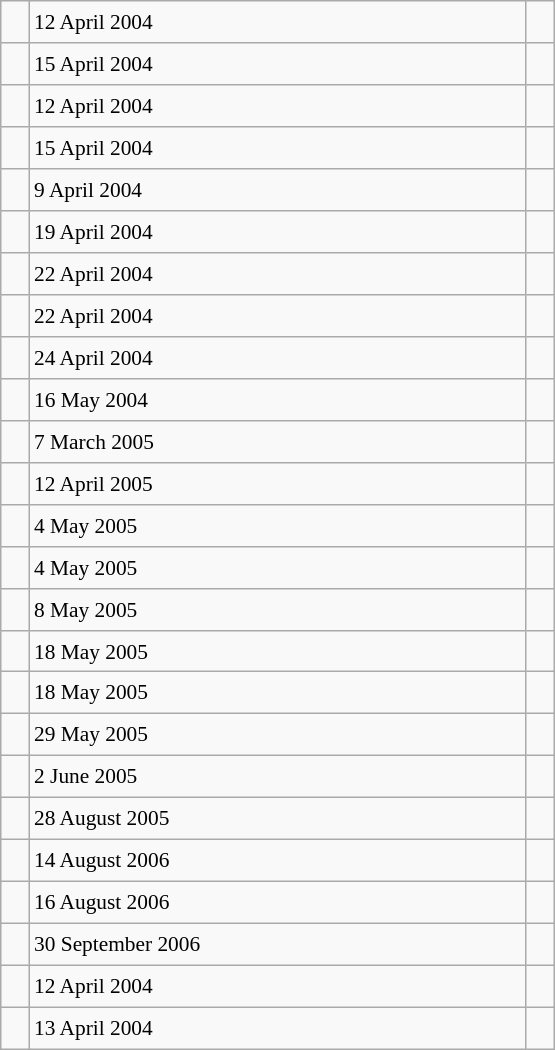<table class="wikitable" style="font-size: 89%; float: left; width: 26em; margin-right: 1em; height: 700px">
<tr>
<td></td>
<td>12 April 2004</td>
<td></td>
</tr>
<tr>
<td></td>
<td>15 April 2004</td>
<td></td>
</tr>
<tr>
<td></td>
<td>12 April 2004</td>
<td></td>
</tr>
<tr>
<td></td>
<td>15 April 2004</td>
<td></td>
</tr>
<tr>
<td></td>
<td>9 April 2004</td>
<td></td>
</tr>
<tr>
<td></td>
<td>19 April 2004</td>
<td></td>
</tr>
<tr>
<td></td>
<td>22 April 2004</td>
<td></td>
</tr>
<tr>
<td></td>
<td>22 April 2004</td>
<td></td>
</tr>
<tr>
<td></td>
<td>24 April 2004</td>
<td></td>
</tr>
<tr>
<td></td>
<td>16 May 2004</td>
<td></td>
</tr>
<tr>
<td></td>
<td>7 March 2005</td>
<td></td>
</tr>
<tr>
<td></td>
<td>12 April 2005</td>
<td></td>
</tr>
<tr>
<td></td>
<td>4 May 2005</td>
<td></td>
</tr>
<tr>
<td></td>
<td>4 May 2005</td>
<td></td>
</tr>
<tr>
<td></td>
<td>8 May 2005</td>
<td></td>
</tr>
<tr>
<td></td>
<td>18 May 2005</td>
<td></td>
</tr>
<tr>
<td></td>
<td>18 May 2005</td>
<td></td>
</tr>
<tr>
<td></td>
<td>29 May 2005</td>
<td></td>
</tr>
<tr>
<td></td>
<td>2 June 2005</td>
<td></td>
</tr>
<tr>
<td></td>
<td>28 August 2005</td>
<td></td>
</tr>
<tr>
<td></td>
<td>14 August 2006</td>
<td></td>
</tr>
<tr>
<td></td>
<td>16 August 2006</td>
<td></td>
</tr>
<tr>
<td></td>
<td>30 September 2006</td>
<td></td>
</tr>
<tr>
<td></td>
<td>12 April 2004</td>
<td></td>
</tr>
<tr>
<td></td>
<td>13 April 2004</td>
<td></td>
</tr>
</table>
